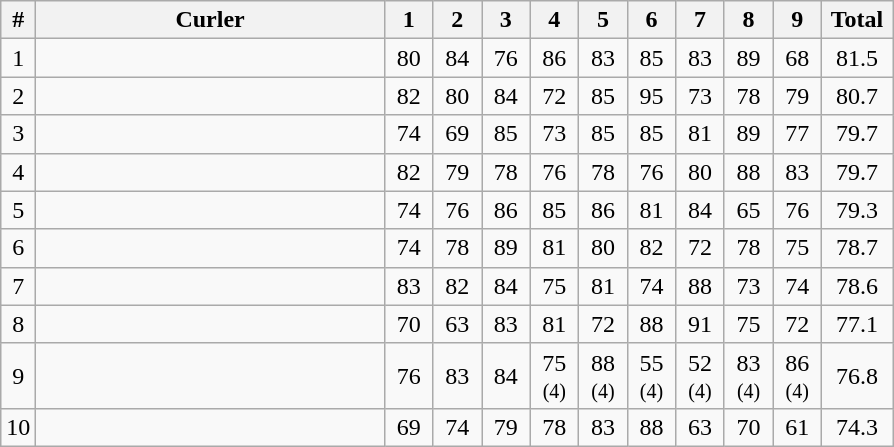<table class="wikitable sortable" style="text-align:center">
<tr>
<th>#</th>
<th width=225>Curler</th>
<th width=25>1</th>
<th width=25>2</th>
<th width=25>3</th>
<th width=25>4</th>
<th width=25>5</th>
<th width=25>6</th>
<th width=25>7</th>
<th width=25>8</th>
<th width=25>9</th>
<th width=40>Total</th>
</tr>
<tr>
<td>1</td>
<td align=left></td>
<td>80</td>
<td>84</td>
<td>76</td>
<td>86</td>
<td>83</td>
<td>85</td>
<td>83</td>
<td>89</td>
<td>68</td>
<td>81.5</td>
</tr>
<tr>
<td>2</td>
<td align=left></td>
<td>82</td>
<td>80</td>
<td>84</td>
<td>72</td>
<td>85</td>
<td>95</td>
<td>73</td>
<td>78</td>
<td>79</td>
<td>80.7</td>
</tr>
<tr>
<td>3</td>
<td align=left></td>
<td>74</td>
<td>69</td>
<td>85</td>
<td>73</td>
<td>85</td>
<td>85</td>
<td>81</td>
<td>89</td>
<td>77</td>
<td>79.7</td>
</tr>
<tr>
<td>4</td>
<td align=left></td>
<td>82</td>
<td>79</td>
<td>78</td>
<td>76</td>
<td>78</td>
<td>76</td>
<td>80</td>
<td>88</td>
<td>83</td>
<td>79.7</td>
</tr>
<tr>
<td>5</td>
<td align=left></td>
<td>74</td>
<td>76</td>
<td>86</td>
<td>85</td>
<td>86</td>
<td>81</td>
<td>84</td>
<td>65</td>
<td>76</td>
<td>79.3</td>
</tr>
<tr>
<td>6</td>
<td align=left></td>
<td>74</td>
<td>78</td>
<td>89</td>
<td>81</td>
<td>80</td>
<td>82</td>
<td>72</td>
<td>78</td>
<td>75</td>
<td>78.7</td>
</tr>
<tr>
<td>7</td>
<td align=left></td>
<td>83</td>
<td>82</td>
<td>84</td>
<td>75</td>
<td>81</td>
<td>74</td>
<td>88</td>
<td>73</td>
<td>74</td>
<td>78.6</td>
</tr>
<tr>
<td>8</td>
<td align=left></td>
<td>70</td>
<td>63</td>
<td>83</td>
<td>81</td>
<td>72</td>
<td>88</td>
<td>91</td>
<td>75</td>
<td>72</td>
<td>77.1</td>
</tr>
<tr>
<td>9</td>
<td align=left></td>
<td>76</td>
<td>83</td>
<td>84</td>
<td>75 <small>(4)</small></td>
<td>88 <small>(4)</small></td>
<td>55 <small>(4)</small></td>
<td>52 <small>(4)</small></td>
<td>83 <small>(4)</small></td>
<td>86 <small>(4)</small></td>
<td>76.8</td>
</tr>
<tr>
<td>10</td>
<td align=left></td>
<td>69</td>
<td>74</td>
<td>79</td>
<td>78</td>
<td>83</td>
<td>88</td>
<td>63</td>
<td>70</td>
<td>61</td>
<td>74.3</td>
</tr>
</table>
